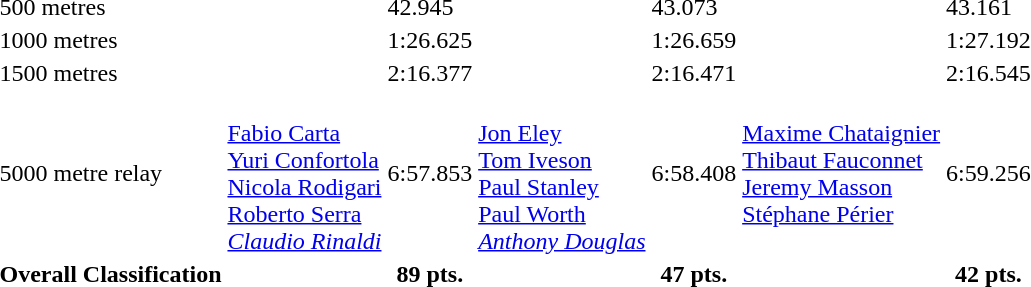<table>
<tr>
<td>500 metres</td>
<td></td>
<td>42.945</td>
<td></td>
<td>43.073</td>
<td></td>
<td>43.161</td>
</tr>
<tr>
<td>1000 metres</td>
<td></td>
<td>1:26.625</td>
<td></td>
<td>1:26.659</td>
<td></td>
<td>1:27.192</td>
</tr>
<tr>
<td>1500 metres</td>
<td></td>
<td>2:16.377</td>
<td></td>
<td>2:16.471</td>
<td></td>
<td>2:16.545</td>
</tr>
<tr>
<td>5000 metre relay</td>
<td valign=top><br><a href='#'>Fabio Carta</a><br><a href='#'>Yuri Confortola</a><br><a href='#'>Nicola Rodigari</a><br><a href='#'>Roberto Serra</a><br><em><a href='#'>Claudio Rinaldi</a></em></td>
<td>6:57.853</td>
<td valign=top><br><a href='#'>Jon Eley</a><br><a href='#'>Tom Iveson</a><br><a href='#'>Paul Stanley</a><br><a href='#'>Paul Worth</a><br><em><a href='#'>Anthony Douglas</a></em></td>
<td>6:58.408</td>
<td valign=top><br><a href='#'>Maxime Chataignier</a><br><a href='#'>Thibaut Fauconnet</a><br><a href='#'>Jeremy Masson</a><br><a href='#'>Stéphane Périer</a></td>
<td>6:59.256</td>
</tr>
<tr>
<th>Overall Classification</th>
<th></th>
<th>89 pts.</th>
<th></th>
<th>47 pts.</th>
<th></th>
<th>42 pts.</th>
</tr>
</table>
